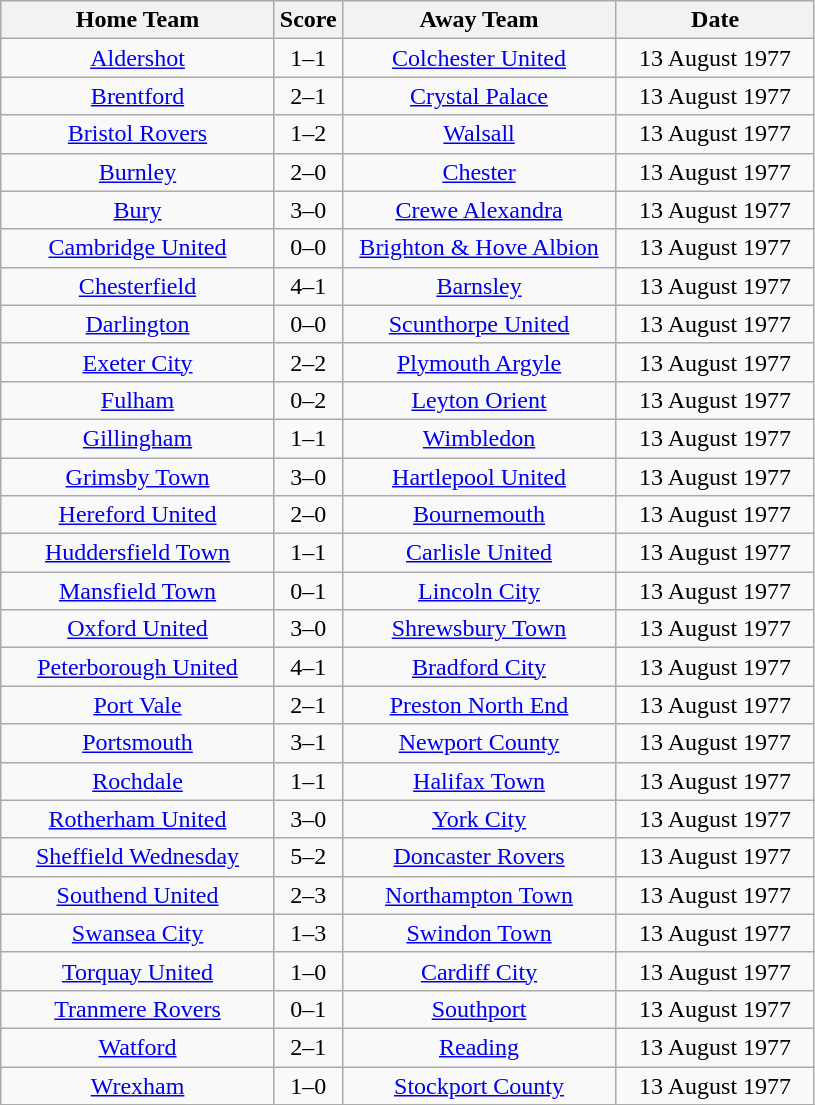<table class="wikitable" style="text-align:center;">
<tr>
<th width=175>Home Team</th>
<th width=20>Score</th>
<th width=175>Away Team</th>
<th width= 125>Date</th>
</tr>
<tr>
<td><a href='#'>Aldershot</a></td>
<td>1–1</td>
<td><a href='#'>Colchester United</a></td>
<td>13 August 1977</td>
</tr>
<tr>
<td><a href='#'>Brentford</a></td>
<td>2–1</td>
<td><a href='#'>Crystal Palace</a></td>
<td>13 August 1977</td>
</tr>
<tr>
<td><a href='#'>Bristol Rovers</a></td>
<td>1–2</td>
<td><a href='#'>Walsall</a></td>
<td>13 August 1977</td>
</tr>
<tr>
<td><a href='#'>Burnley</a></td>
<td>2–0</td>
<td><a href='#'>Chester</a></td>
<td>13 August 1977</td>
</tr>
<tr>
<td><a href='#'>Bury</a></td>
<td>3–0</td>
<td><a href='#'>Crewe Alexandra</a></td>
<td>13 August 1977</td>
</tr>
<tr>
<td><a href='#'>Cambridge United</a></td>
<td>0–0</td>
<td><a href='#'>Brighton & Hove Albion</a></td>
<td>13 August 1977</td>
</tr>
<tr>
<td><a href='#'>Chesterfield</a></td>
<td>4–1</td>
<td><a href='#'>Barnsley</a></td>
<td>13 August 1977</td>
</tr>
<tr>
<td><a href='#'>Darlington</a></td>
<td>0–0</td>
<td><a href='#'>Scunthorpe United</a></td>
<td>13 August 1977</td>
</tr>
<tr>
<td><a href='#'>Exeter City</a></td>
<td>2–2</td>
<td><a href='#'>Plymouth Argyle</a></td>
<td>13 August 1977</td>
</tr>
<tr>
<td><a href='#'>Fulham</a></td>
<td>0–2</td>
<td><a href='#'>Leyton Orient</a></td>
<td>13 August 1977</td>
</tr>
<tr>
<td><a href='#'>Gillingham</a></td>
<td>1–1</td>
<td><a href='#'>Wimbledon</a></td>
<td>13 August 1977</td>
</tr>
<tr>
<td><a href='#'>Grimsby Town</a></td>
<td>3–0</td>
<td><a href='#'>Hartlepool United</a></td>
<td>13 August 1977</td>
</tr>
<tr>
<td><a href='#'>Hereford United</a></td>
<td>2–0</td>
<td><a href='#'>Bournemouth</a></td>
<td>13 August 1977</td>
</tr>
<tr>
<td><a href='#'>Huddersfield Town</a></td>
<td>1–1</td>
<td><a href='#'>Carlisle United</a></td>
<td>13 August 1977</td>
</tr>
<tr>
<td><a href='#'>Mansfield Town</a></td>
<td>0–1</td>
<td><a href='#'>Lincoln City</a></td>
<td>13 August 1977</td>
</tr>
<tr>
<td><a href='#'>Oxford United</a></td>
<td>3–0</td>
<td><a href='#'>Shrewsbury Town</a></td>
<td>13 August 1977</td>
</tr>
<tr>
<td><a href='#'>Peterborough United</a></td>
<td>4–1</td>
<td><a href='#'>Bradford City</a></td>
<td>13 August 1977</td>
</tr>
<tr>
<td><a href='#'>Port Vale</a></td>
<td>2–1</td>
<td><a href='#'>Preston North End</a></td>
<td>13 August 1977</td>
</tr>
<tr>
<td><a href='#'>Portsmouth</a></td>
<td>3–1</td>
<td><a href='#'>Newport County</a></td>
<td>13 August 1977</td>
</tr>
<tr>
<td><a href='#'>Rochdale</a></td>
<td>1–1</td>
<td><a href='#'>Halifax Town</a></td>
<td>13 August 1977</td>
</tr>
<tr>
<td><a href='#'>Rotherham United</a></td>
<td>3–0</td>
<td><a href='#'>York City</a></td>
<td>13 August 1977</td>
</tr>
<tr>
<td><a href='#'>Sheffield Wednesday</a></td>
<td>5–2</td>
<td><a href='#'>Doncaster Rovers</a></td>
<td>13 August 1977</td>
</tr>
<tr>
<td><a href='#'>Southend United</a></td>
<td>2–3</td>
<td><a href='#'>Northampton Town</a></td>
<td>13 August 1977</td>
</tr>
<tr>
<td><a href='#'>Swansea City</a></td>
<td>1–3</td>
<td><a href='#'>Swindon Town</a></td>
<td>13 August 1977</td>
</tr>
<tr>
<td><a href='#'>Torquay United</a></td>
<td>1–0</td>
<td><a href='#'>Cardiff City</a></td>
<td>13 August 1977</td>
</tr>
<tr>
<td><a href='#'>Tranmere Rovers</a></td>
<td>0–1</td>
<td><a href='#'>Southport</a></td>
<td>13 August 1977</td>
</tr>
<tr>
<td><a href='#'>Watford</a></td>
<td>2–1</td>
<td><a href='#'>Reading</a></td>
<td>13 August 1977</td>
</tr>
<tr>
<td><a href='#'>Wrexham</a></td>
<td>1–0</td>
<td><a href='#'>Stockport County</a></td>
<td>13 August 1977</td>
</tr>
<tr>
</tr>
</table>
